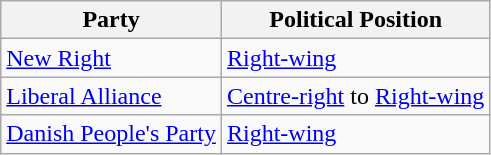<table class="wikitable mw-collapsible mw-collapsed">
<tr>
<th>Party</th>
<th>Political Position</th>
</tr>
<tr>
<td><a href='#'>New Right</a></td>
<td><a href='#'>Right-wing</a></td>
</tr>
<tr>
<td><a href='#'>Liberal Alliance</a></td>
<td><a href='#'>Centre-right</a> to <a href='#'>Right-wing</a></td>
</tr>
<tr>
<td><a href='#'>Danish People's Party</a></td>
<td><a href='#'>Right-wing</a></td>
</tr>
</table>
